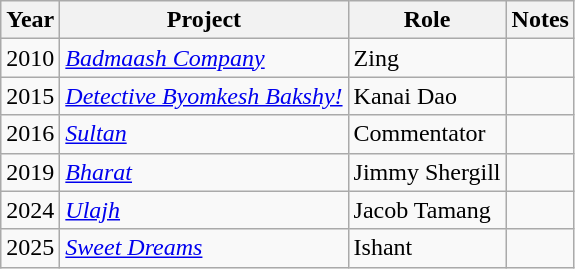<table class="wikitable">
<tr>
<th>Year</th>
<th>Project</th>
<th>Role</th>
<th>Notes</th>
</tr>
<tr>
<td>2010</td>
<td><em><a href='#'>Badmaash Company</a></em></td>
<td>Zing</td>
<td></td>
</tr>
<tr>
<td>2015</td>
<td><em><a href='#'>Detective Byomkesh Bakshy!</a></em></td>
<td>Kanai Dao</td>
<td></td>
</tr>
<tr>
<td>2016</td>
<td><em><a href='#'>Sultan</a></em></td>
<td>Commentator</td>
<td></td>
</tr>
<tr>
<td>2019</td>
<td><em><a href='#'>Bharat</a></em></td>
<td>Jimmy Shergill</td>
<td></td>
</tr>
<tr>
<td>2024</td>
<td><em><a href='#'>Ulajh</a></em></td>
<td>Jacob Tamang</td>
<td></td>
</tr>
<tr>
<td>2025</td>
<td><em><a href='#'>Sweet Dreams</a></em></td>
<td>Ishant</td>
<td></td>
</tr>
</table>
